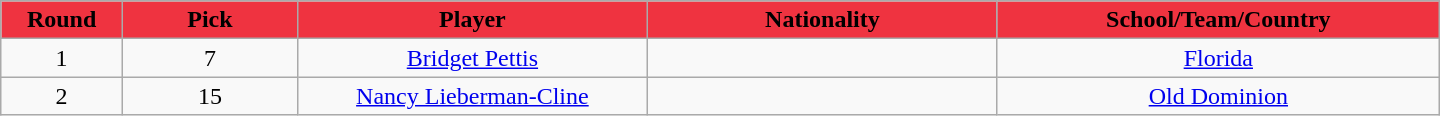<table class="wikitable" style="text-align:center; width:60em">
<tr>
<th style="background: #EF3340" width="2%"><span>Round</span></th>
<th style="background: #EF3340" width="5%"><span>Pick</span></th>
<th style="background: #EF3340" width="10%"><span>Player</span></th>
<th style="background: #EF3340" width="10%"><span>Nationality</span></th>
<th style="background: #EF3340" width="10%"><span>School/Team/Country</span></th>
</tr>
<tr>
<td>1</td>
<td>7</td>
<td><a href='#'>Bridget Pettis</a></td>
<td></td>
<td><a href='#'>Florida</a></td>
</tr>
<tr>
<td>2</td>
<td>15</td>
<td><a href='#'>Nancy Lieberman-Cline</a></td>
<td></td>
<td><a href='#'>Old Dominion</a></td>
</tr>
</table>
